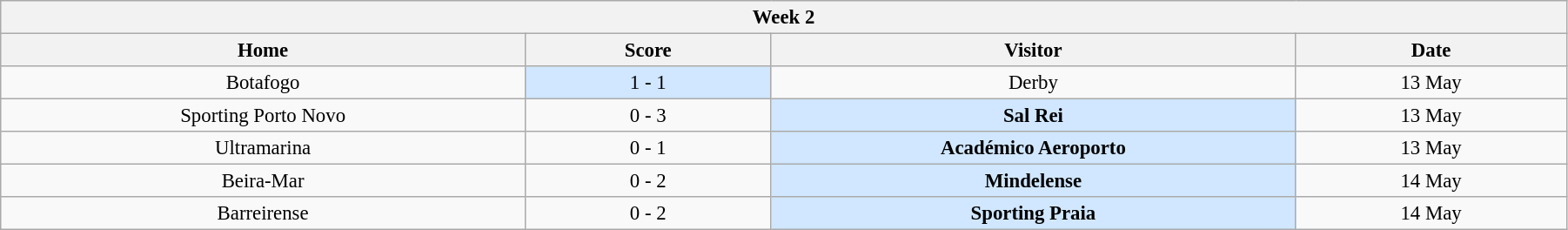<table class="wikitable" style="font-size:95%; text-align: center; width: 95%;">
<tr>
<th colspan="12" style="with: 100%;" align=center>Week 2</th>
</tr>
<tr>
<th width="200">Home</th>
<th width="90">Score</th>
<th width="200">Visitor</th>
<th width="100">Date</th>
</tr>
<tr align=center>
<td>Botafogo</td>
<td bgcolor=#D0E7FF>1 - 1</td>
<td>Derby</td>
<td>13 May</td>
</tr>
<tr align=center>
<td>Sporting Porto Novo</td>
<td>0 - 3</td>
<td bgcolor=#D0E7FF><strong>Sal Rei</strong></td>
<td>13 May</td>
</tr>
<tr align=center>
<td>Ultramarina</td>
<td>0 - 1</td>
<td bgcolor=#D0E7FF><strong>Académico Aeroporto</strong></td>
<td>13 May</td>
</tr>
<tr align=center>
<td>Beira-Mar</td>
<td>0 - 2</td>
<td bgcolor=#D0E7FF><strong>Mindelense</strong></td>
<td>14 May</td>
</tr>
<tr align=center>
<td>Barreirense</td>
<td>0 - 2</td>
<td bgcolor=#D0E7FF><strong>Sporting Praia</strong></td>
<td>14 May</td>
</tr>
</table>
